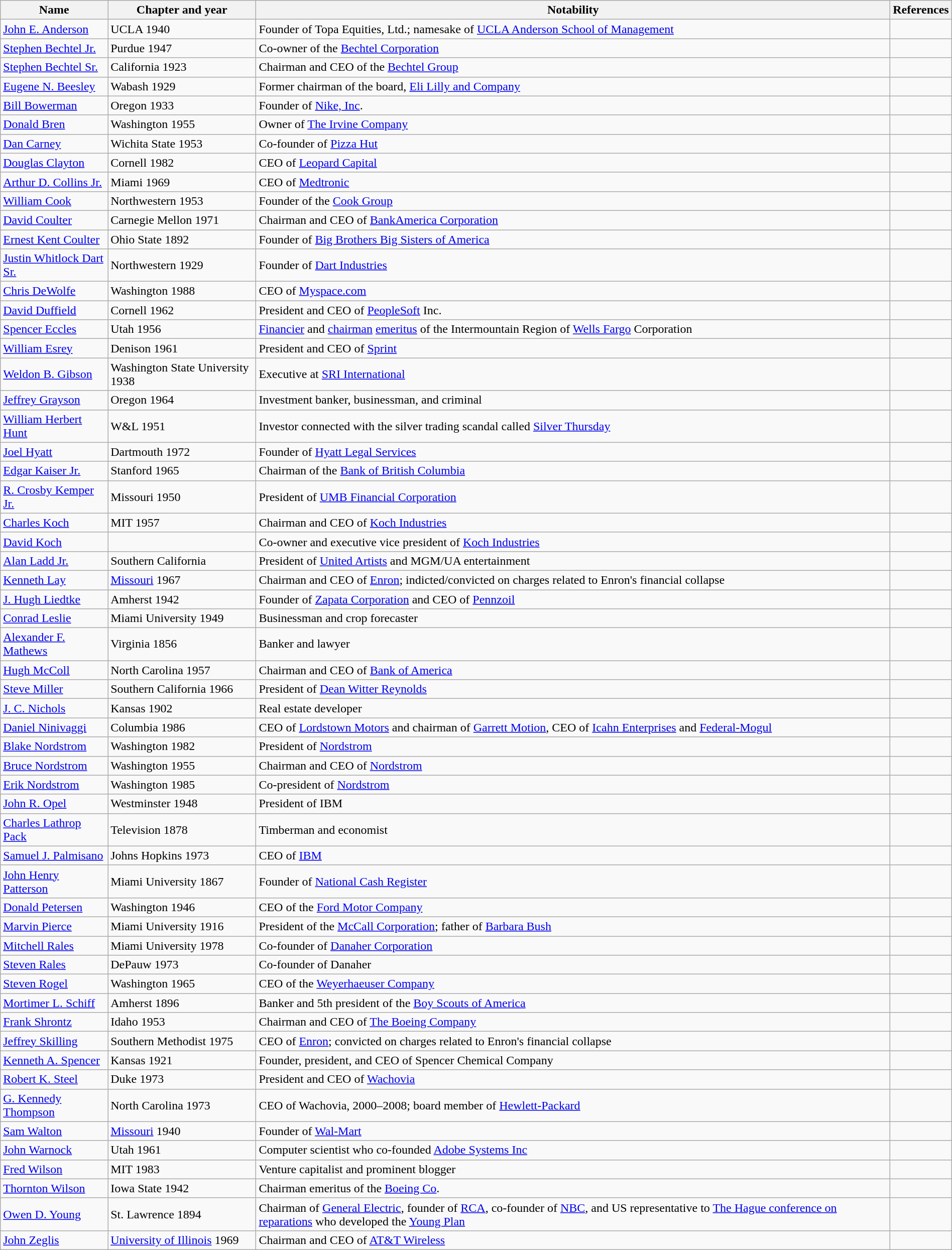<table class="wikitable sortable" style="width:100%;">
<tr>
<th>Name</th>
<th>Chapter and year</th>
<th>Notability</th>
<th>References</th>
</tr>
<tr>
<td><a href='#'>John E. Anderson</a></td>
<td>UCLA 1940</td>
<td>Founder of Topa Equities, Ltd.; namesake of <a href='#'>UCLA Anderson School of Management</a></td>
<td></td>
</tr>
<tr>
<td><a href='#'>Stephen Bechtel Jr.</a></td>
<td>Purdue 1947</td>
<td>Co-owner of the <a href='#'>Bechtel Corporation</a></td>
<td></td>
</tr>
<tr>
<td><a href='#'>Stephen Bechtel Sr.</a></td>
<td>California 1923</td>
<td>Chairman and CEO of the <a href='#'>Bechtel Group</a></td>
<td></td>
</tr>
<tr>
<td><a href='#'>Eugene N. Beesley</a></td>
<td>Wabash 1929</td>
<td>Former chairman of the board, <a href='#'>Eli Lilly and Company</a></td>
<td></td>
</tr>
<tr>
<td><a href='#'>Bill Bowerman</a></td>
<td>Oregon 1933</td>
<td>Founder of <a href='#'>Nike, Inc</a>.</td>
<td></td>
</tr>
<tr>
<td><a href='#'>Donald Bren</a></td>
<td>Washington 1955</td>
<td>Owner of <a href='#'>The Irvine Company</a></td>
<td></td>
</tr>
<tr>
<td><a href='#'>Dan Carney</a></td>
<td>Wichita State 1953</td>
<td>Co-founder of <a href='#'>Pizza Hut</a></td>
<td></td>
</tr>
<tr>
<td><a href='#'>Douglas Clayton</a></td>
<td>Cornell 1982</td>
<td>CEO of <a href='#'>Leopard Capital</a></td>
<td></td>
</tr>
<tr>
<td><a href='#'>Arthur D. Collins Jr.</a></td>
<td>Miami 1969</td>
<td>CEO of <a href='#'>Medtronic</a></td>
<td></td>
</tr>
<tr>
<td><a href='#'>William Cook</a></td>
<td>Northwestern 1953</td>
<td>Founder of the <a href='#'>Cook Group</a></td>
<td></td>
</tr>
<tr>
<td><a href='#'>David Coulter</a></td>
<td>Carnegie Mellon 1971</td>
<td>Chairman and CEO of <a href='#'>BankAmerica Corporation</a></td>
<td></td>
</tr>
<tr>
<td><a href='#'>Ernest Kent Coulter</a></td>
<td>Ohio State 1892</td>
<td>Founder of <a href='#'>Big Brothers Big Sisters of America</a></td>
<td></td>
</tr>
<tr>
<td><a href='#'>Justin Whitlock Dart Sr.</a></td>
<td>Northwestern 1929</td>
<td>Founder of <a href='#'>Dart Industries</a></td>
<td></td>
</tr>
<tr>
<td><a href='#'>Chris DeWolfe</a></td>
<td>Washington 1988</td>
<td>CEO of <a href='#'>Myspace.com</a></td>
<td></td>
</tr>
<tr>
<td><a href='#'>David Duffield</a></td>
<td>Cornell 1962</td>
<td>President and CEO of <a href='#'>PeopleSoft</a> Inc.</td>
<td></td>
</tr>
<tr>
<td><a href='#'>Spencer Eccles</a></td>
<td>Utah 1956</td>
<td><a href='#'>Financier</a> and <a href='#'>chairman</a> <a href='#'>emeritus</a> of the Intermountain Region of <a href='#'>Wells Fargo</a> Corporation</td>
<td></td>
</tr>
<tr>
<td><a href='#'>William Esrey</a></td>
<td>Denison 1961</td>
<td>President and CEO of <a href='#'>Sprint</a></td>
<td></td>
</tr>
<tr>
<td><a href='#'>Weldon B. Gibson</a></td>
<td>Washington State University 1938</td>
<td>Executive at <a href='#'>SRI International</a></td>
<td></td>
</tr>
<tr>
<td><a href='#'>Jeffrey Grayson</a></td>
<td>Oregon 1964</td>
<td>Investment banker, businessman, and criminal</td>
<td></td>
</tr>
<tr>
<td><a href='#'>William Herbert Hunt</a></td>
<td>W&L 1951</td>
<td>Investor connected with the silver trading scandal called <a href='#'>Silver Thursday</a></td>
<td></td>
</tr>
<tr>
<td><a href='#'>Joel Hyatt</a></td>
<td>Dartmouth 1972</td>
<td>Founder of <a href='#'>Hyatt Legal Services</a></td>
<td></td>
</tr>
<tr>
<td><a href='#'>Edgar Kaiser Jr.</a></td>
<td>Stanford 1965</td>
<td>Chairman of the <a href='#'>Bank of British Columbia</a></td>
<td></td>
</tr>
<tr>
<td><a href='#'>R. Crosby Kemper Jr.</a></td>
<td>Missouri 1950</td>
<td>President of <a href='#'>UMB Financial Corporation</a></td>
<td></td>
</tr>
<tr>
<td><a href='#'>Charles Koch</a></td>
<td>MIT 1957</td>
<td>Chairman and CEO of <a href='#'>Koch Industries</a></td>
<td></td>
</tr>
<tr>
<td><a href='#'>David Koch</a></td>
<td></td>
<td>Co-owner and executive vice president of <a href='#'>Koch Industries</a></td>
<td></td>
</tr>
<tr>
<td><a href='#'>Alan Ladd Jr.</a></td>
<td>Southern California</td>
<td>President of <a href='#'>United Artists</a> and MGM/UA entertainment</td>
<td></td>
</tr>
<tr>
<td><a href='#'>Kenneth Lay</a></td>
<td><a href='#'>Missouri</a> 1967</td>
<td>Chairman and CEO of <a href='#'>Enron</a>; indicted/convicted on charges related to Enron's financial collapse</td>
<td></td>
</tr>
<tr>
<td><a href='#'>J. Hugh Liedtke</a></td>
<td>Amherst 1942</td>
<td>Founder of  <a href='#'>Zapata Corporation</a> and CEO of <a href='#'>Pennzoil</a></td>
<td></td>
</tr>
<tr>
<td><a href='#'>Conrad Leslie</a></td>
<td>Miami University 1949</td>
<td>Businessman and crop forecaster</td>
<td></td>
</tr>
<tr>
<td><a href='#'>Alexander F. Mathews</a></td>
<td>Virginia 1856</td>
<td>Banker and lawyer</td>
<td></td>
</tr>
<tr>
<td><a href='#'>Hugh McColl</a></td>
<td>North Carolina 1957</td>
<td>Chairman and CEO of <a href='#'>Bank of America</a></td>
<td></td>
</tr>
<tr>
<td><a href='#'>Steve Miller</a></td>
<td>Southern California 1966</td>
<td>President of <a href='#'>Dean Witter Reynolds</a></td>
<td></td>
</tr>
<tr>
<td><a href='#'>J. C. Nichols</a></td>
<td>Kansas 1902</td>
<td>Real estate developer</td>
<td></td>
</tr>
<tr>
<td><a href='#'>Daniel Ninivaggi</a></td>
<td>Columbia 1986</td>
<td>CEO of <a href='#'>Lordstown Motors</a> and chairman of <a href='#'>Garrett Motion</a>, CEO of <a href='#'>Icahn Enterprises</a> and <a href='#'>Federal-Mogul</a></td>
<td></td>
</tr>
<tr>
<td><a href='#'>Blake Nordstrom</a></td>
<td>Washington 1982</td>
<td>President of <a href='#'>Nordstrom</a></td>
<td></td>
</tr>
<tr>
<td><a href='#'>Bruce Nordstrom</a></td>
<td>Washington 1955</td>
<td>Chairman and CEO of <a href='#'>Nordstrom</a></td>
<td></td>
</tr>
<tr>
<td><a href='#'>Erik Nordstrom</a></td>
<td>Washington 1985</td>
<td>Co-president of <a href='#'>Nordstrom</a></td>
<td></td>
</tr>
<tr>
<td><a href='#'>John R. Opel</a></td>
<td>Westminster 1948</td>
<td>President of IBM</td>
<td></td>
</tr>
<tr>
<td><a href='#'>Charles Lathrop Pack</a></td>
<td>Television 1878</td>
<td>Timberman and economist</td>
<td></td>
</tr>
<tr>
<td><a href='#'>Samuel J. Palmisano</a></td>
<td>Johns Hopkins 1973</td>
<td>CEO of <a href='#'>IBM</a></td>
<td></td>
</tr>
<tr>
<td><a href='#'>John Henry Patterson</a></td>
<td>Miami University 1867</td>
<td>Founder of <a href='#'>National Cash Register</a></td>
<td></td>
</tr>
<tr>
<td><a href='#'>Donald Petersen</a></td>
<td>Washington 1946</td>
<td>CEO of the <a href='#'>Ford Motor Company</a></td>
<td></td>
</tr>
<tr>
<td><a href='#'>Marvin Pierce</a></td>
<td>Miami University 1916</td>
<td>President of the <a href='#'>McCall Corporation</a>; father of <a href='#'>Barbara Bush</a></td>
<td></td>
</tr>
<tr>
<td><a href='#'>Mitchell Rales</a></td>
<td>Miami University 1978</td>
<td>Co-founder of <a href='#'>Danaher Corporation</a></td>
<td></td>
</tr>
<tr>
<td><a href='#'>Steven Rales</a></td>
<td>DePauw 1973</td>
<td>Co-founder of Danaher</td>
<td></td>
</tr>
<tr>
<td><a href='#'>Steven Rogel</a></td>
<td>Washington 1965</td>
<td>CEO of the <a href='#'>Weyerhaeuser Company</a></td>
<td></td>
</tr>
<tr>
<td><a href='#'>Mortimer L. Schiff</a></td>
<td>Amherst 1896</td>
<td>Banker and 5th president of the <a href='#'>Boy Scouts of America</a></td>
<td></td>
</tr>
<tr>
<td><a href='#'>Frank Shrontz</a></td>
<td>Idaho 1953</td>
<td>Chairman and CEO of <a href='#'>The Boeing Company</a></td>
<td></td>
</tr>
<tr>
<td><a href='#'>Jeffrey Skilling</a></td>
<td>Southern Methodist 1975</td>
<td>CEO of <a href='#'>Enron</a>; convicted on charges related to Enron's financial collapse</td>
<td></td>
</tr>
<tr>
<td><a href='#'>Kenneth A. Spencer</a></td>
<td>Kansas 1921</td>
<td>Founder, president, and CEO of Spencer Chemical Company</td>
<td></td>
</tr>
<tr>
<td><a href='#'>Robert K. Steel</a></td>
<td>Duke 1973</td>
<td>President and CEO of <a href='#'>Wachovia</a></td>
<td></td>
</tr>
<tr>
<td><a href='#'>G. Kennedy Thompson</a></td>
<td>North Carolina 1973</td>
<td>CEO of Wachovia, 2000–2008; board member of <a href='#'>Hewlett-Packard</a></td>
<td></td>
</tr>
<tr>
<td><a href='#'>Sam Walton</a></td>
<td><a href='#'>Missouri</a> 1940</td>
<td>Founder of <a href='#'>Wal-Mart</a></td>
<td></td>
</tr>
<tr>
<td><a href='#'>John Warnock</a></td>
<td>Utah 1961</td>
<td>Computer scientist who co-founded <a href='#'>Adobe Systems Inc</a></td>
<td></td>
</tr>
<tr>
<td><a href='#'>Fred Wilson</a></td>
<td>MIT 1983</td>
<td>Venture capitalist and prominent blogger</td>
<td></td>
</tr>
<tr>
<td><a href='#'>Thornton Wilson</a></td>
<td>Iowa State 1942</td>
<td>Chairman emeritus of the <a href='#'>Boeing Co</a>.</td>
<td></td>
</tr>
<tr>
<td><a href='#'>Owen D. Young</a></td>
<td>St. Lawrence 1894</td>
<td>Chairman of <a href='#'>General Electric</a>, founder of <a href='#'>RCA</a>, co-founder of <a href='#'>NBC</a>, and US representative to <a href='#'>The Hague conference on reparations</a> who developed the <a href='#'>Young Plan</a></td>
<td></td>
</tr>
<tr>
<td><a href='#'>John Zeglis</a></td>
<td><a href='#'>University of Illinois</a> 1969</td>
<td>Chairman and CEO of <a href='#'>AT&T Wireless</a></td>
<td></td>
</tr>
</table>
